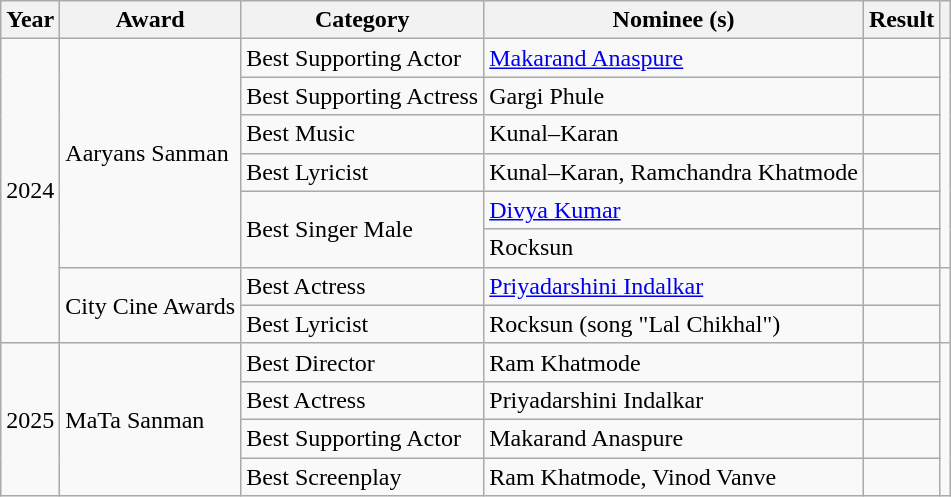<table class="wikitable">
<tr>
<th>Year</th>
<th>Award</th>
<th>Category</th>
<th>Nominee (s)</th>
<th>Result</th>
<th></th>
</tr>
<tr>
<td rowspan="8">2024</td>
<td rowspan="6">Aaryans Sanman</td>
<td>Best Supporting Actor</td>
<td><a href='#'>Makarand Anaspure</a></td>
<td></td>
<td rowspan="6"></td>
</tr>
<tr>
<td>Best Supporting Actress</td>
<td>Gargi Phule</td>
<td></td>
</tr>
<tr>
<td>Best Music</td>
<td>Kunal–Karan</td>
<td></td>
</tr>
<tr>
<td>Best Lyricist</td>
<td>Kunal–Karan, Ramchandra Khatmode</td>
<td></td>
</tr>
<tr>
<td rowspan="2">Best Singer Male</td>
<td><a href='#'>Divya Kumar</a></td>
<td></td>
</tr>
<tr>
<td>Rocksun</td>
<td></td>
</tr>
<tr>
<td rowspan="2">City Cine Awards</td>
<td>Best Actress</td>
<td><a href='#'>Priyadarshini Indalkar</a></td>
<td></td>
<td rowspan="2"></td>
</tr>
<tr>
<td>Best Lyricist</td>
<td>Rocksun (song "Lal Chikhal")</td>
<td></td>
</tr>
<tr>
<td rowspan="4">2025</td>
<td rowspan="4">MaTa Sanman</td>
<td>Best Director</td>
<td>Ram Khatmode</td>
<td></td>
<td rowspan="4"></td>
</tr>
<tr>
<td>Best Actress</td>
<td>Priyadarshini Indalkar</td>
<td></td>
</tr>
<tr>
<td>Best Supporting Actor</td>
<td>Makarand Anaspure</td>
<td></td>
</tr>
<tr>
<td>Best Screenplay</td>
<td>Ram Khatmode, Vinod Vanve</td>
<td></td>
</tr>
</table>
